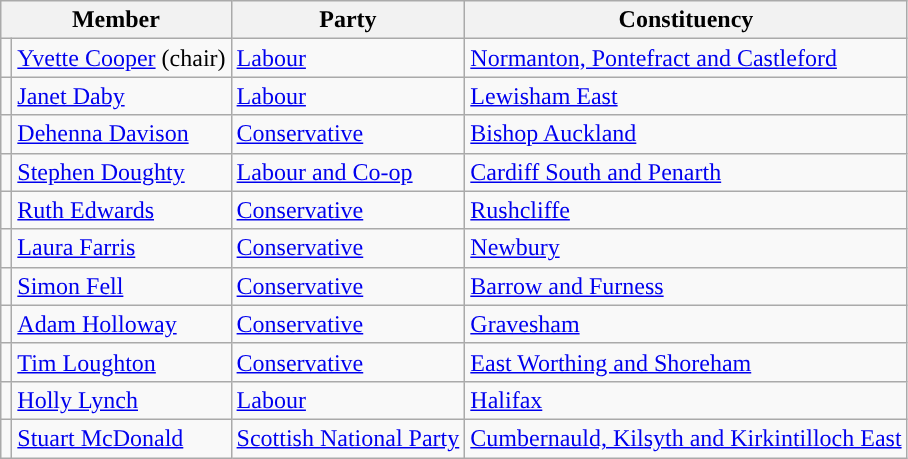<table class="wikitable">
<tr>
<th colspan="2" valign="top">Member</th>
<th valign="top">Party</th>
<th valign="top">Constituency</th>
</tr>
<tr>
<td style="color:inherit;background:"></td>
<td><a href='#'>Yvette Cooper</a> (chair)</td>
<td><a href='#'>Labour</a></td>
<td><a href='#'>Normanton, Pontefract and Castleford</a></td>
</tr>
<tr>
<td style="color:inherit;background:"></td>
<td><a href='#'>Janet Daby</a></td>
<td><a href='#'>Labour</a></td>
<td><a href='#'>Lewisham East</a></td>
</tr>
<tr>
<td style="color:inherit;background:"></td>
<td><a href='#'>Dehenna Davison</a></td>
<td><a href='#'>Conservative</a></td>
<td><a href='#'>Bishop Auckland</a></td>
</tr>
<tr>
<td style="color:inherit;background:"></td>
<td><a href='#'>Stephen Doughty</a></td>
<td><a href='#'>Labour and Co-op</a></td>
<td><a href='#'>Cardiff South and Penarth</a></td>
</tr>
<tr>
<td style="color:inherit;background:"></td>
<td><a href='#'>Ruth Edwards</a></td>
<td><a href='#'>Conservative</a></td>
<td><a href='#'>Rushcliffe</a></td>
</tr>
<tr>
<td style="color:inherit;background:"></td>
<td><a href='#'>Laura Farris</a></td>
<td><a href='#'>Conservative</a></td>
<td><a href='#'>Newbury</a></td>
</tr>
<tr>
<td style="color:inherit;background:"></td>
<td><a href='#'>Simon Fell</a></td>
<td><a href='#'>Conservative</a></td>
<td><a href='#'>Barrow and Furness</a></td>
</tr>
<tr>
<td style="color:inherit;background:"></td>
<td><a href='#'>Adam Holloway</a></td>
<td><a href='#'>Conservative</a></td>
<td><a href='#'>Gravesham</a></td>
</tr>
<tr>
<td style="color:inherit;background:"></td>
<td><a href='#'>Tim Loughton</a></td>
<td><a href='#'>Conservative</a></td>
<td><a href='#'>East Worthing and Shoreham</a></td>
</tr>
<tr>
<td style="color:inherit;background:"></td>
<td><a href='#'>Holly Lynch</a></td>
<td><a href='#'>Labour</a></td>
<td><a href='#'>Halifax</a></td>
</tr>
<tr>
<td style="color:inherit;background:"></td>
<td><a href='#'>Stuart McDonald</a></td>
<td><a href='#'>Scottish National Party</a></td>
<td><a href='#'>Cumbernauld, Kilsyth and Kirkintilloch East</a></td>
</tr>
</table>
